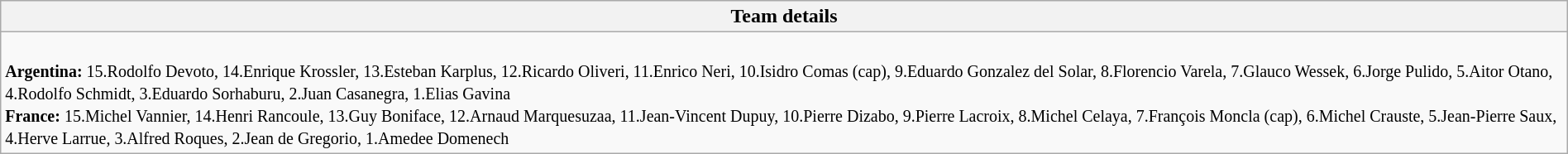<table style="width:100%" class="wikitable collapsible collapsed">
<tr>
<th>Team details</th>
</tr>
<tr>
<td><br><small> <strong>Argentina:</strong> 15.Rodolfo Devoto, 14.Enrique Krossler, 13.Esteban Karplus, 12.Ricardo Oliveri, 11.Enrico Neri, 10.Isidro Comas (cap), 9.Eduardo Gonzalez del Solar, 8.Florencio Varela, 7.Glauco Wessek, 6.Jorge Pulido, 5.Aitor Otano, 4.Rodolfo Schmidt, 3.Eduardo Sorhaburu, 2.Juan Casanegra, 1.Elias Gavina </small><br>
<small> <strong>France:</strong> 15.Michel Vannier, 14.Henri Rancoule, 13.Guy Boniface, 12.Arnaud Marquesuzaa, 11.Jean-Vincent Dupuy, 10.Pierre Dizabo, 9.Pierre Lacroix, 8.Michel Celaya, 7.François Moncla (cap), 6.Michel Crauste, 5.Jean-Pierre Saux, 4.Herve Larrue, 3.Alfred Roques, 2.Jean de Gregorio, 1.Amedee Domenech </small></td>
</tr>
</table>
